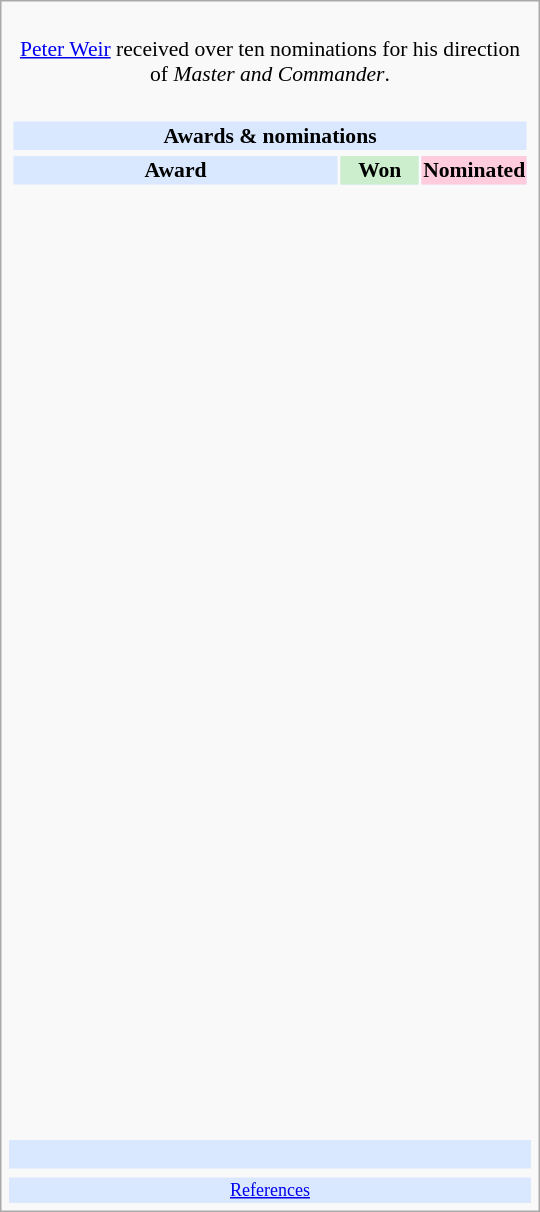<table class="infobox" style="width: 25em; text-align: left; font-size: 90%; vertical-align: middle;">
<tr>
<td colspan="3" style="text-align:center;"><br><a href='#'>Peter Weir</a> received over ten nominations for his direction of <em>Master and Commander</em>.</td>
</tr>
<tr>
<td colspan=3><br><table class="collapsible collapsed" width=100%>
<tr>
<th colspan=3 style="background-color: #D9E8FF; text-align: center;">Awards & nominations</th>
</tr>
<tr>
</tr>
<tr style="background:#d9e8ff; text-align:center;">
<td style="text-align:center;"><strong>Award</strong></td>
<td style="text-align:center; background:#cec; text-size:0.9em; width:50px;"><strong>Won</strong></td>
<td style="text-align:center; background:#fcd; text-size:0.9em; width:50px;"><strong>Nominated</strong></td>
</tr>
<tr>
<td style="text-align:center;"><br></td>
<td></td>
<td></td>
</tr>
<tr>
<td style="text-align:center;"><br></td>
<td></td>
<td></td>
</tr>
<tr>
<td style="text-align:center;"><br></td>
<td></td>
<td></td>
</tr>
<tr>
<td style="text-align:center;"><br></td>
<td></td>
<td></td>
</tr>
<tr>
<td style="text-align:center;"><br></td>
<td></td>
<td></td>
</tr>
<tr>
<td style="text-align:center;"><br></td>
<td></td>
<td></td>
</tr>
<tr>
<td style="text-align:center;"><br></td>
<td></td>
<td></td>
</tr>
<tr>
<td style="text-align:center;"><br></td>
<td></td>
<td></td>
</tr>
<tr>
<td style="text-align:center;"><br></td>
<td></td>
<td></td>
</tr>
<tr>
<td style="text-align:center;"><br></td>
<td></td>
<td></td>
</tr>
<tr>
<td style="text-align:center;"><br></td>
<td></td>
<td></td>
</tr>
<tr>
<td style="text-align:center;"><br></td>
<td></td>
<td></td>
</tr>
<tr>
<td style="text-align:center;"><br></td>
<td></td>
<td></td>
</tr>
<tr>
<td style="text-align:center;"><br></td>
<td></td>
<td></td>
</tr>
<tr>
<td style="text-align:center;"><br></td>
<td></td>
<td></td>
</tr>
<tr>
<td style="text-align:center;"><br></td>
<td></td>
<td></td>
</tr>
<tr>
<td style="text-align:center;"><br></td>
<td></td>
<td></td>
</tr>
<tr>
<td style="text-align:center;"><br></td>
<td></td>
<td></td>
</tr>
<tr>
<td style="text-align:center;"><br></td>
<td></td>
<td></td>
</tr>
<tr>
<td style="text-align:center;"><br></td>
<td></td>
<td></td>
</tr>
<tr>
<td style="text-align:center;"><br></td>
<td></td>
<td></td>
</tr>
<tr>
<td style="text-align:center;"><br></td>
<td></td>
<td></td>
</tr>
<tr>
<td style="text-align:center;"><br></td>
<td></td>
<td></td>
</tr>
<tr>
<td style="text-align:center;"><br></td>
<td></td>
<td></td>
</tr>
<tr>
<td style="text-align:center;"><br></td>
<td></td>
<td></td>
</tr>
<tr>
<td style="text-align:center;"><br></td>
<td></td>
<td></td>
</tr>
<tr>
<td style="text-align:center;"><br></td>
<td></td>
<td></td>
</tr>
<tr>
<td style="text-align:center;"><br></td>
<td></td>
<td></td>
</tr>
<tr>
<td style="text-align:center;"><br></td>
<td></td>
<td></td>
</tr>
<tr>
<td style="text-align:center;"><br></td>
<td></td>
<td></td>
</tr>
<tr>
</tr>
</table>
</td>
</tr>
<tr style="background:#d9e8ff;">
<td style="text-align:center;" colspan="3"><br></td>
</tr>
<tr>
<td></td>
<td></td>
<td></td>
</tr>
<tr style="background:#d9e8ff;">
<td colspan="3" style="font-size: smaller; text-align:center;"><a href='#'>References</a></td>
</tr>
</table>
